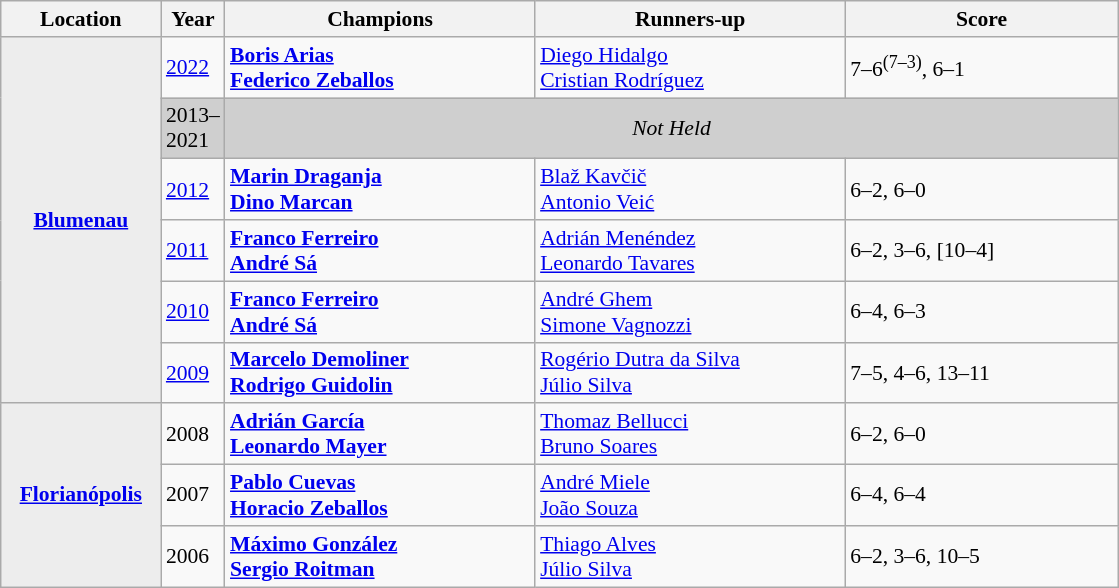<table class="wikitable" style="font-size:90%">
<tr>
<th width="100">Location</th>
<th>Year</th>
<th width="200">Champions</th>
<th width="200">Runners-up</th>
<th width="175">Score</th>
</tr>
<tr>
<th rowspan="6" style="background:#ededed"><a href='#'>Blumenau</a></th>
<td><a href='#'>2022</a></td>
<td> <strong><a href='#'>Boris Arias</a></strong><br> <strong><a href='#'>Federico Zeballos</a></strong></td>
<td> <a href='#'>Diego Hidalgo</a><br> <a href='#'>Cristian Rodríguez</a></td>
<td>7–6<sup>(7–3)</sup>, 6–1</td>
</tr>
<tr>
<td style="background:#cfcfcf">2013–<br>2021</td>
<td colspan=3 style="text-align:center; background:#cfcfcf"><em>Not Held</em></td>
</tr>
<tr>
<td><a href='#'>2012</a></td>
<td> <strong><a href='#'>Marin Draganja</a></strong><br> <strong><a href='#'>Dino Marcan</a></strong></td>
<td> <a href='#'>Blaž Kavčič</a><br> <a href='#'>Antonio Veić</a></td>
<td>6–2, 6–0</td>
</tr>
<tr>
<td><a href='#'>2011</a></td>
<td> <strong><a href='#'>Franco Ferreiro</a></strong><br> <strong><a href='#'>André Sá</a></strong></td>
<td> <a href='#'>Adrián Menéndez</a><br> <a href='#'>Leonardo Tavares</a></td>
<td>6–2, 3–6, [10–4]</td>
</tr>
<tr>
<td><a href='#'>2010</a></td>
<td><strong> <a href='#'>Franco Ferreiro</a><br> <a href='#'>André Sá</a></strong></td>
<td> <a href='#'>André Ghem</a> <br> <a href='#'>Simone Vagnozzi</a></td>
<td>6–4, 6–3</td>
</tr>
<tr>
<td><a href='#'>2009</a></td>
<td> <strong><a href='#'>Marcelo Demoliner</a></strong><br> <strong><a href='#'>Rodrigo Guidolin</a></strong></td>
<td> <a href='#'>Rogério Dutra da Silva</a><br> <a href='#'>Júlio Silva</a></td>
<td>7–5, 4–6, 13–11</td>
</tr>
<tr>
<th rowspan="3" style="background:#ededed"><a href='#'>Florianópolis</a></th>
<td>2008</td>
<td> <strong><a href='#'>Adrián García</a></strong><br> <strong><a href='#'>Leonardo Mayer</a></strong></td>
<td> <a href='#'>Thomaz Bellucci</a><br> <a href='#'>Bruno Soares</a></td>
<td>6–2, 6–0</td>
</tr>
<tr>
<td>2007</td>
<td> <strong><a href='#'>Pablo Cuevas</a></strong><br> <strong><a href='#'>Horacio Zeballos</a></strong></td>
<td> <a href='#'>André Miele</a><br> <a href='#'>João Souza</a></td>
<td>6–4, 6–4</td>
</tr>
<tr>
<td>2006</td>
<td> <strong><a href='#'>Máximo González</a></strong><br> <strong><a href='#'>Sergio Roitman</a></strong></td>
<td> <a href='#'>Thiago Alves</a><br> <a href='#'>Júlio Silva</a></td>
<td>6–2, 3–6, 10–5</td>
</tr>
</table>
